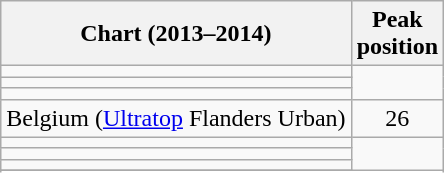<table class="wikitable sortable plainrowheaders">
<tr>
<th scope="col">Chart (2013–2014)</th>
<th scope="col">Peak<br>position</th>
</tr>
<tr>
<td></td>
</tr>
<tr>
<td></td>
</tr>
<tr>
<td></td>
</tr>
<tr>
<td>Belgium (<a href='#'>Ultratop</a> Flanders Urban)</td>
<td style="text-align:center;">26</td>
</tr>
<tr>
<td></td>
</tr>
<tr>
<td></td>
</tr>
<tr>
<td></td>
</tr>
<tr>
</tr>
<tr>
</tr>
<tr>
</tr>
<tr>
</tr>
<tr>
</tr>
<tr>
</tr>
<tr>
</tr>
<tr>
</tr>
</table>
